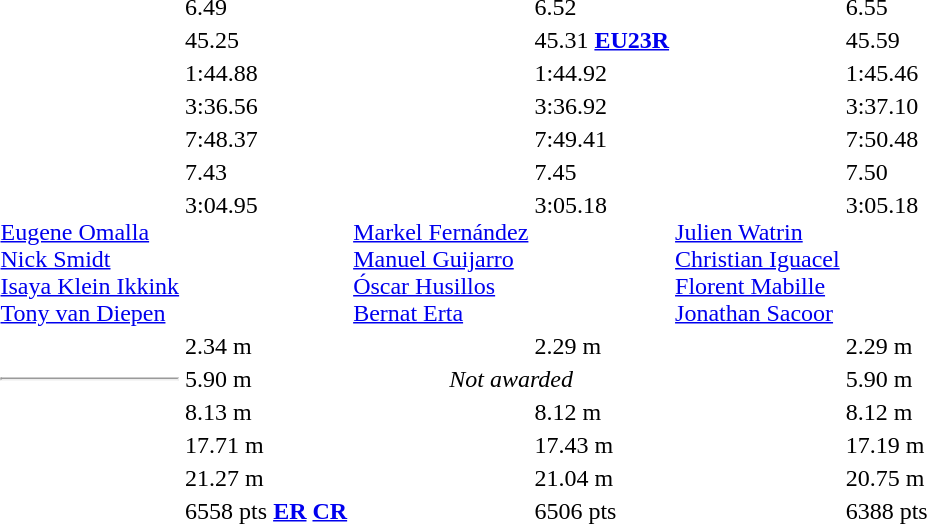<table>
<tr>
<td></td>
<td></td>
<td>6.49  </td>
<td></td>
<td>6.52 <strong></strong></td>
<td></td>
<td>6.55 </td>
</tr>
<tr>
<td></td>
<td></td>
<td>45.25</td>
<td></td>
<td>45.31 <strong><a href='#'>EU23R</a></strong> <strong></strong></td>
<td></td>
<td>45.59 </td>
</tr>
<tr>
<td></td>
<td></td>
<td>1:44.88 <strong></strong></td>
<td></td>
<td>1:44.92</td>
<td></td>
<td>1:45.46</td>
</tr>
<tr>
<td></td>
<td></td>
<td>3:36.56</td>
<td></td>
<td>3:36.92</td>
<td></td>
<td>3:37.10</td>
</tr>
<tr>
<td></td>
<td></td>
<td>7:48.37 </td>
<td></td>
<td>7:49.41</td>
<td></td>
<td>7:50.48</td>
</tr>
<tr>
<td></td>
<td></td>
<td>7.43</td>
<td></td>
<td>7.45</td>
<td></td>
<td>7.50</td>
</tr>
<tr valign=top>
<td></td>
<td><br><a href='#'>Eugene Omalla</a><br><a href='#'>Nick Smidt</a><br><a href='#'>Isaya Klein Ikkink</a><br><a href='#'>Tony van Diepen</a></td>
<td>3:04.95 </td>
<td><br><a href='#'>Markel Fernández</a><br><a href='#'>Manuel Guijarro</a><br><a href='#'>Óscar Husillos</a><br><a href='#'>Bernat Erta</a></td>
<td>3:05.18 <strong></strong></td>
<td><br><a href='#'>Julien Watrin</a><br><a href='#'>Christian Iguacel</a><br><a href='#'>Florent Mabille</a><br><a href='#'>Jonathan Sacoor</a></td>
<td>3:05.18 </td>
</tr>
<tr>
<td></td>
<td></td>
<td>2.34 m  </td>
<td></td>
<td>2.29 m</td>
<td></td>
<td>2.29 m </td>
</tr>
<tr>
<td></td>
<td> <hr> </td>
<td>5.90 m</td>
<td colspan=2 align=center><em>Not awarded</em></td>
<td></td>
<td>5.90 m </td>
</tr>
<tr>
<td></td>
<td></td>
<td>8.13 m</td>
<td></td>
<td>8.12 m</td>
<td></td>
<td>8.12 m </td>
</tr>
<tr>
<td></td>
<td></td>
<td>17.71 m </td>
<td></td>
<td>17.43 m </td>
<td></td>
<td>17.19 m</td>
</tr>
<tr>
<td></td>
<td></td>
<td>21.27 m <strong></strong></td>
<td></td>
<td>21.04 m</td>
<td></td>
<td>20.75 m</td>
</tr>
<tr>
<td></td>
<td></td>
<td>6558 pts <strong><a href='#'>ER</a></strong> <strong><a href='#'>CR</a></strong> </td>
<td></td>
<td>6506 pts <strong></strong></td>
<td></td>
<td>6388 pts <strong></strong></td>
</tr>
</table>
